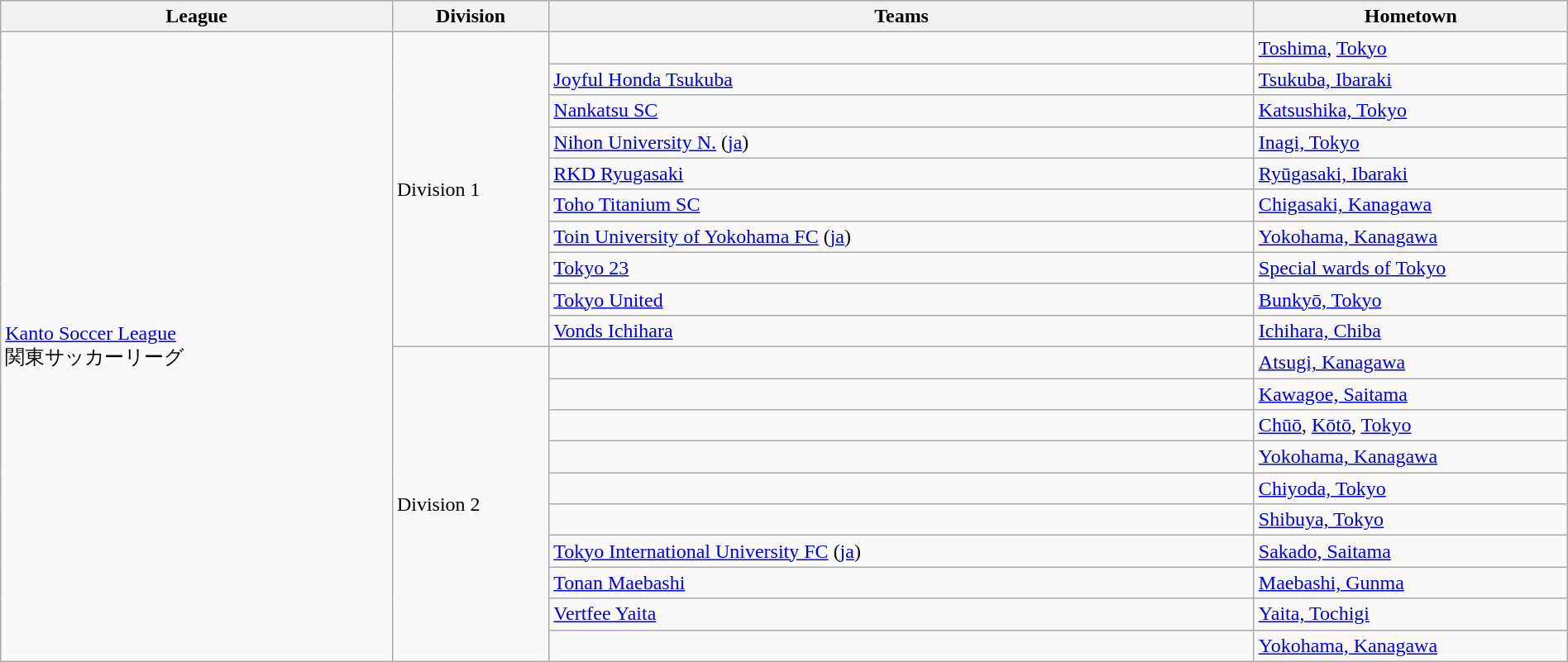<table class="wikitable" width=100%>
<tr>
<th width=25%>League</th>
<th width=10%>Division</th>
<th width=45%>Teams</th>
<th width=20%>Hometown</th>
</tr>
<tr>
<td rowspan="20"><a href='#'>Kanto Soccer League</a><br>関東サッカーリーグ</td>
<td rowspan="10">Division 1</td>
<td></td>
<td><a href='#'>Toshima</a>, <a href='#'>Tokyo</a></td>
</tr>
<tr>
<td><a href='#'>Joyful Honda Tsukuba</a></td>
<td><a href='#'>Tsukuba, Ibaraki</a></td>
</tr>
<tr>
<td><a href='#'>Nankatsu SC</a></td>
<td><a href='#'>Katsushika, Tokyo</a></td>
</tr>
<tr>
<td><a href='#'>Nihon University N.</a> (<a href='#'>ja</a>) </td>
<td><a href='#'>Inagi, Tokyo</a></td>
</tr>
<tr>
<td><a href='#'>RKD Ryugasaki</a> </td>
<td><a href='#'>Ryūgasaki, Ibaraki</a></td>
</tr>
<tr>
<td><a href='#'>Toho Titanium SC</a></td>
<td><a href='#'>Chigasaki, Kanagawa</a></td>
</tr>
<tr>
<td><a href='#'>Toin University of Yokohama FC</a> (<a href='#'>ja</a>)</td>
<td><a href='#'>Yokohama, Kanagawa</a></td>
</tr>
<tr>
<td><a href='#'>Tokyo 23</a></td>
<td><a href='#'>Special wards of Tokyo</a></td>
</tr>
<tr>
<td><a href='#'>Tokyo United</a></td>
<td><a href='#'>Bunkyō, Tokyo</a></td>
</tr>
<tr>
<td><a href='#'>Vonds Ichihara</a></td>
<td><a href='#'>Ichihara, Chiba</a></td>
</tr>
<tr>
<td rowspan="10">Division 2 </td>
<td></td>
<td><a href='#'>Atsugi, Kanagawa</a></td>
</tr>
<tr>
<td></td>
<td><a href='#'>Kawagoe, Saitama</a></td>
</tr>
<tr>
<td> </td>
<td><a href='#'>Chūō</a>, <a href='#'>Kōtō</a>, <a href='#'>Tokyo</a></td>
</tr>
<tr>
<td></td>
<td><a href='#'>Yokohama, Kanagawa</a></td>
</tr>
<tr>
<td></td>
<td><a href='#'>Chiyoda, Tokyo</a></td>
</tr>
<tr>
<td> </td>
<td><a href='#'>Shibuya, Tokyo</a></td>
</tr>
<tr>
<td><a href='#'>Tokyo International University FC</a> (<a href='#'>ja</a>) </td>
<td><a href='#'>Sakado, Saitama</a></td>
</tr>
<tr>
<td><a href='#'>Tonan Maebashi</a></td>
<td><a href='#'>Maebashi, Gunma</a></td>
</tr>
<tr>
<td><a href='#'>Vertfee Yaita</a> </td>
<td><a href='#'>Yaita, Tochigi</a></td>
</tr>
<tr>
<td></td>
<td><a href='#'>Yokohama, Kanagawa</a></td>
</tr>
</table>
